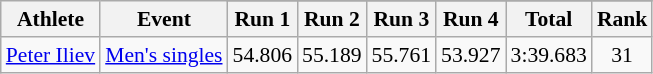<table class="wikitable" style="font-size:90%">
<tr>
<th rowspan="2">Athlete</th>
<th rowspan="2">Event</th>
</tr>
<tr>
<th>Run 1</th>
<th>Run 2</th>
<th>Run 3</th>
<th>Run 4</th>
<th>Total</th>
<th>Rank</th>
</tr>
<tr align=center>
<td align=left><a href='#'>Peter Iliev</a></td>
<td align=left><a href='#'>Men's singles</a></td>
<td>54.806</td>
<td>55.189</td>
<td>55.761</td>
<td>53.927</td>
<td>3:39.683</td>
<td>31</td>
</tr>
</table>
